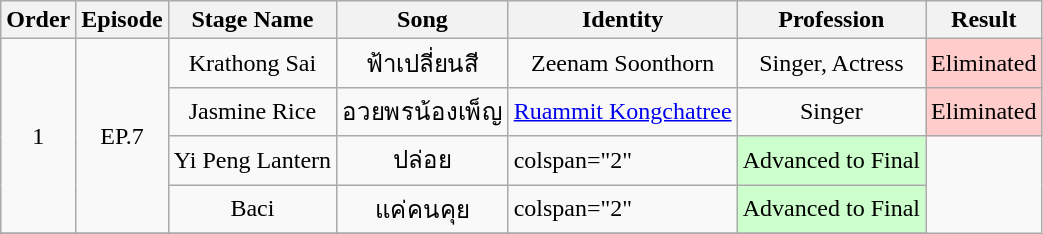<table class="wikitable">
<tr>
<th>Order</th>
<th>Episode</th>
<th>Stage Name</th>
<th>Song</th>
<th>Identity</th>
<th>Profession</th>
<th>Result</th>
</tr>
<tr>
<td rowspan="4" align="center">1</td>
<td rowspan="4" align="center">EP.7</td>
<td style="text-align:center;">Krathong Sai</td>
<td style="text-align:center;">ฟ้าเปลี่ยนสี</td>
<td style="text-align:center;">Zeenam Soonthorn</td>
<td style="text-align:center;">Singer, Actress</td>
<td style="text-align:center; background:#ffcccc;">Eliminated</td>
</tr>
<tr>
<td style="text-align:center;">Jasmine Rice</td>
<td style="text-align:center;">อวยพรน้องเพ็ญ</td>
<td style="text-align:center;"><a href='#'>Ruammit Kongchatree</a></td>
<td style="text-align:center;">Singer</td>
<td style="text-align:center; background:#ffcccc;">Eliminated</td>
</tr>
<tr>
<td style="text-align:center;">Yi Peng Lantern</td>
<td style="text-align:center;">ปล่อย</td>
<td>colspan="2" </td>
<td style="text-align:center; background:#ccffcc;">Advanced to Final</td>
</tr>
<tr>
<td style="text-align:center;">Baci</td>
<td style="text-align:center;">แค่คนคุย</td>
<td>colspan="2" </td>
<td style="text-align:center; background:#ccffcc;">Advanced to Final</td>
</tr>
<tr>
</tr>
</table>
